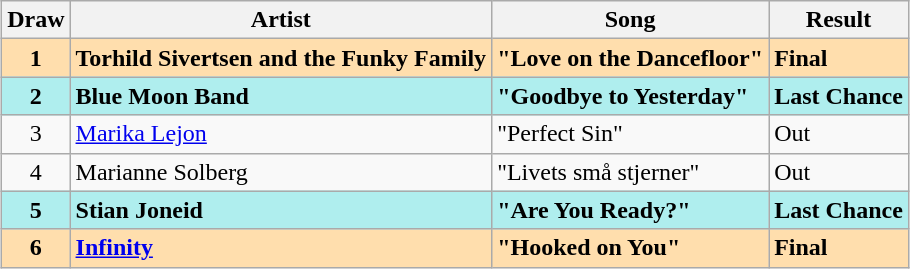<table class="sortable wikitable" style="margin: 1em auto 1em auto; text-align:center;">
<tr>
<th>Draw</th>
<th>Artist</th>
<th>Song</th>
<th>Result</th>
</tr>
<tr style="font-weight:bold; background:navajowhite;">
<td>1</td>
<td style="text-align:left;">Torhild Sivertsen and the Funky Family</td>
<td style="text-align:left;">"Love on the Dancefloor"</td>
<td style="text-align:left;">Final</td>
</tr>
<tr style="font-weight:bold; background:paleturquoise;">
<td>2</td>
<td style="text-align:left;">Blue Moon Band</td>
<td style="text-align:left;">"Goodbye to Yesterday"</td>
<td style="text-align:left;">Last Chance</td>
</tr>
<tr>
<td>3</td>
<td style="text-align:left;"><a href='#'>Marika Lejon</a></td>
<td style="text-align:left;">"Perfect Sin"</td>
<td style="text-align:left;">Out</td>
</tr>
<tr>
<td>4</td>
<td style="text-align:left;">Marianne Solberg</td>
<td style="text-align:left;">"Livets små stjerner"</td>
<td style="text-align:left;">Out</td>
</tr>
<tr style="font-weight:bold; background:paleturquoise;">
<td>5</td>
<td style="text-align:left;">Stian Joneid</td>
<td style="text-align:left;">"Are You Ready?"</td>
<td style="text-align:left;">Last Chance</td>
</tr>
<tr style="font-weight:bold; background:navajowhite;">
<td>6</td>
<td style="text-align:left;"><a href='#'>Infinity</a></td>
<td style="text-align:left;">"Hooked on You"</td>
<td style="text-align:left;">Final</td>
</tr>
</table>
